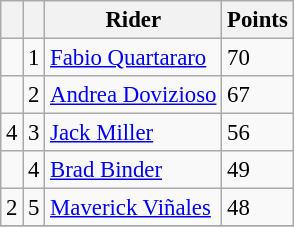<table class="wikitable" style="font-size: 95%;">
<tr>
<th></th>
<th></th>
<th>Rider</th>
<th>Points</th>
</tr>
<tr>
<td></td>
<td align=center>1</td>
<td> <a href='#'>Fabio Quartararo</a></td>
<td align=left>70</td>
</tr>
<tr>
<td></td>
<td align=center>2</td>
<td> <a href='#'>Andrea Dovizioso</a></td>
<td align=left>67</td>
</tr>
<tr>
<td> 4</td>
<td align=center>3</td>
<td> <a href='#'>Jack Miller</a></td>
<td align=left>56</td>
</tr>
<tr>
<td></td>
<td align=center>4</td>
<td> <a href='#'>Brad Binder</a></td>
<td align=left>49</td>
</tr>
<tr>
<td> 2</td>
<td align=center>5</td>
<td> <a href='#'>Maverick Viñales</a></td>
<td align=left>48</td>
</tr>
<tr>
</tr>
</table>
